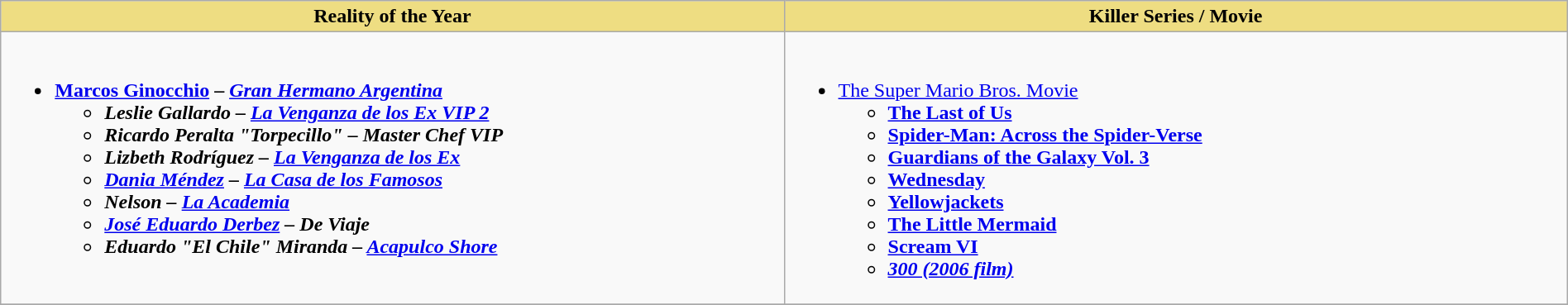<table class="wikitable" style="width:100%">
<tr>
<th style="background:#EEDD82; width:50%">Reality of the Year</th>
<th style="background:#EEDD82; width:50%">Killer Series / Movie</th>
</tr>
<tr>
<td valign="top"><br><ul><li><strong><a href='#'>Marcos Ginocchio</a> – <em><a href='#'>Gran Hermano Argentina</a><strong><em><ul><li>Leslie Gallardo – </em><a href='#'>La Venganza de los Ex VIP 2</a><em></li><li>Ricardo Peralta "Torpecillo" – </em>Master Chef VIP<em></li><li>Lizbeth Rodríguez – </em><a href='#'>La Venganza de los Ex</a><em></li><li><a href='#'>Dania Méndez</a> – </em><a href='#'>La Casa de los Famosos</a><em></li><li>Nelson – </em><a href='#'>La Academia</a><em></li><li><a href='#'>José Eduardo Derbez</a> – </em>De Viaje<em></li><li>Eduardo "El Chile" Miranda – </em><a href='#'>Acapulco Shore</a><em></li></ul></li></ul></td>
<td valign="top"><br><ul><li></em></strong><a href='#'>The Super Mario Bros. Movie</a><strong><em><ul><li></em><a href='#'>The Last of Us</a><em></li><li></em><a href='#'>Spider-Man: Across the Spider-Verse</a><em></li><li></em><a href='#'>Guardians of the Galaxy Vol. 3</a><em></li><li><a href='#'></em>Wednesday<em></a></li><li></em><a href='#'>Yellowjackets</a><em></li><li></em><a href='#'>The Little Mermaid</a><em></li><li></em><a href='#'>Scream VI</a><em></li><li><a href='#'>300 (2006 film)</a></li></ul></li></ul></td>
</tr>
<tr>
</tr>
</table>
